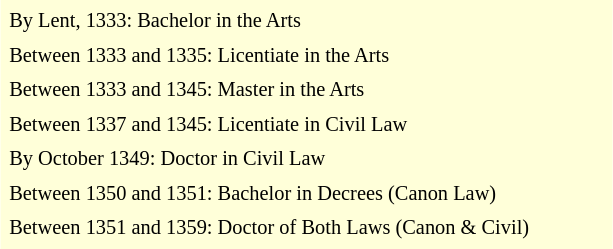<table class="toccolours" style="float: right; margin-left: 1em; margin-right: 2em; font-size: 85%; background:#ffffd9; color:black; width:30em; max-width: 40%;" cellspacing="5">
<tr>
<td style="text-align: left;">By Lent, 1333: Bachelor in the Arts</td>
</tr>
<tr>
<td style="text-align: left;">Between 1333 and 1335: Licentiate in the Arts</td>
</tr>
<tr>
<td style="text-align: left;">Between 1333 and 1345: Master in the Arts</td>
</tr>
<tr>
<td style="text-align: left;">Between 1337 and 1345: Licentiate in Civil Law</td>
</tr>
<tr>
<td style="text-align: left;">By October 1349: Doctor in Civil Law</td>
</tr>
<tr>
<td style="text-align: left;">Between 1350 and 1351: Bachelor in Decrees (Canon Law)</td>
</tr>
<tr>
<td style="text-align: left;">Between 1351 and 1359: Doctor of Both Laws (Canon & Civil)</td>
</tr>
</table>
